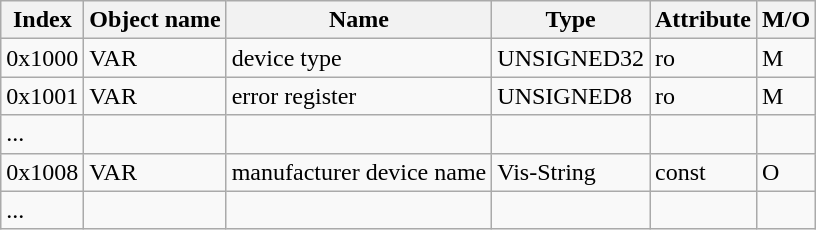<table class="wikitable">
<tr>
<th>Index</th>
<th>Object name</th>
<th>Name</th>
<th>Type</th>
<th>Attribute</th>
<th>M/O</th>
</tr>
<tr>
<td>0x1000</td>
<td>VAR</td>
<td>device type</td>
<td>UNSIGNED32</td>
<td>ro</td>
<td>M</td>
</tr>
<tr>
<td>0x1001</td>
<td>VAR</td>
<td>error register</td>
<td>UNSIGNED8</td>
<td>ro</td>
<td>M</td>
</tr>
<tr>
<td>...</td>
<td></td>
<td></td>
<td></td>
<td></td>
<td></td>
</tr>
<tr>
<td>0x1008</td>
<td>VAR</td>
<td>manufacturer device name</td>
<td>Vis-String</td>
<td>const</td>
<td>O</td>
</tr>
<tr>
<td>...</td>
<td></td>
<td></td>
<td></td>
<td></td>
<td></td>
</tr>
</table>
